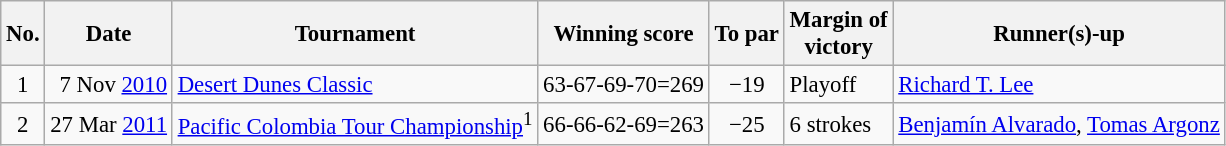<table class="wikitable" style="font-size:95%;">
<tr>
<th>No.</th>
<th>Date</th>
<th>Tournament</th>
<th>Winning score</th>
<th>To par</th>
<th>Margin of<br>victory</th>
<th>Runner(s)-up</th>
</tr>
<tr>
<td align=center>1</td>
<td align=right>7 Nov <a href='#'>2010</a></td>
<td><a href='#'>Desert Dunes Classic</a></td>
<td>63-67-69-70=269</td>
<td align=center>−19</td>
<td>Playoff</td>
<td> <a href='#'>Richard T. Lee</a></td>
</tr>
<tr>
<td align=center>2</td>
<td align=right>27 Mar <a href='#'>2011</a></td>
<td><a href='#'>Pacific Colombia Tour Championship</a><sup>1</sup></td>
<td>66-66-62-69=263</td>
<td align=center>−25</td>
<td>6 strokes</td>
<td> <a href='#'>Benjamín Alvarado</a>,  <a href='#'>Tomas Argonz</a></td>
</tr>
</table>
